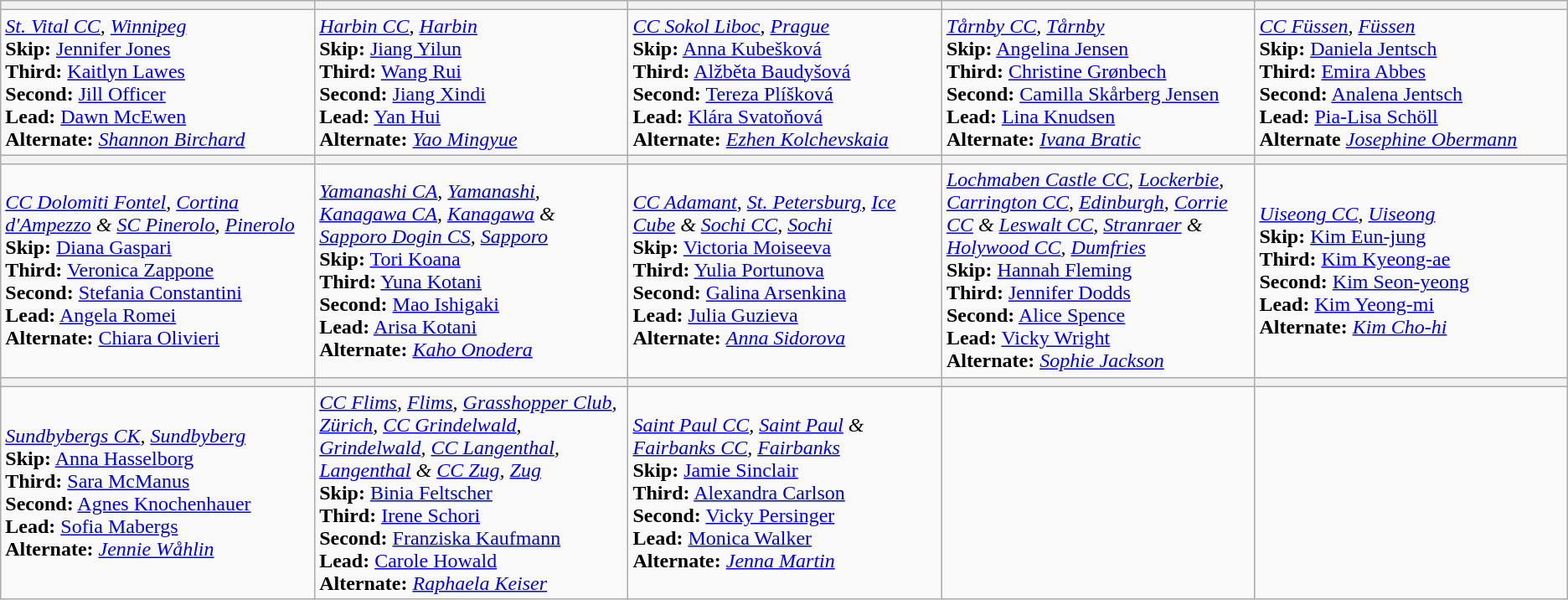<table class=wikitable>
<tr>
<th width=250></th>
<th width=250></th>
<th width=250></th>
<th width=250></th>
<th width=250></th>
</tr>
<tr>
<td><em><a href='#'>St. Vital CC</a>, <a href='#'>Winnipeg</a></em><br><strong>Skip:</strong> <a href='#'>Jennifer Jones</a><br>
<strong>Third:</strong> <a href='#'>Kaitlyn Lawes</a><br>
<strong>Second:</strong> <a href='#'>Jill Officer</a><br>
<strong>Lead:</strong>  <a href='#'>Dawn McEwen</a><br>
<strong>Alternate:</strong> <em><a href='#'>Shannon Birchard</a></em></td>
<td><em><a href='#'>Harbin CC</a>, <a href='#'>Harbin</a></em><br><strong>Skip:</strong> <a href='#'>Jiang Yilun</a><br>
<strong>Third:</strong> <a href='#'>Wang Rui</a><br>
<strong>Second:</strong> <a href='#'>Jiang Xindi</a> <br>
<strong>Lead:</strong> <a href='#'>Yan Hui</a><br>
<strong>Alternate:</strong> <em><a href='#'>Yao Mingyue</a> </em></td>
<td><em><a href='#'>CC Sokol Liboc</a>, <a href='#'>Prague</a></em><br><strong>Skip:</strong> <a href='#'>Anna Kubešková</a><br>
<strong>Third:</strong> <a href='#'>Alžběta Baudyšová</a><br>
<strong>Second:</strong> <a href='#'>Tereza Plíšková</a><br>
<strong>Lead:</strong> <a href='#'>Klára Svatoňová</a><br>
<strong>Alternate:</strong> <em><a href='#'>Ezhen Kolchevskaia</a></em></td>
<td><em><a href='#'>Tårnby CC</a>, <a href='#'>Tårnby</a></em><br><strong>Skip:</strong> <a href='#'>Angelina Jensen</a><br>
<strong>Third:</strong> <a href='#'>Christine Grønbech</a><br>
<strong>Second:</strong> <a href='#'>Camilla Skårberg Jensen</a><br>
<strong>Lead:</strong> <a href='#'>Lina Knudsen</a><br>
<strong>Alternate:</strong> <em><a href='#'>Ivana Bratic</a></em></td>
<td><em><a href='#'>CC Füssen</a>, <a href='#'>Füssen</a> </em><br><strong>Skip:</strong>  <a href='#'>Daniela Jentsch</a><br>
<strong>Third:</strong> <a href='#'>Emira Abbes</a><br>
<strong>Second:</strong> <a href='#'>Analena Jentsch</a><br>
<strong>Lead:</strong>  <a href='#'>Pia-Lisa Schöll</a><br>
<strong>Alternate</strong> <em><a href='#'>Josephine Obermann</a></em></td>
</tr>
<tr>
<th width=250></th>
<th width=250></th>
<th width=250></th>
<th width=250></th>
<th width=250></th>
</tr>
<tr>
<td><em><a href='#'>CC Dolomiti Fontel</a>, <a href='#'>Cortina d'Ampezzo</a> & <a href='#'>SC Pinerolo</a>, <a href='#'>Pinerolo</a></em><br><strong>Skip:</strong> <a href='#'>Diana Gaspari</a><br>
<strong>Third:</strong> <a href='#'>Veronica Zappone</a><br>
<strong>Second:</strong> <a href='#'>Stefania Constantini</a><br>
<strong>Lead:</strong> <a href='#'>Angela Romei</a><br>
<strong>Alternate:</strong> <a href='#'>Chiara Olivieri</a></td>
<td><em><a href='#'>Yamanashi CA</a>, <a href='#'>Yamanashi</a>, <a href='#'>Kanagawa CA</a>, <a href='#'>Kanagawa</a> & <a href='#'>Sapporo Dogin CS</a>, <a href='#'>Sapporo</a></em><br><strong>Skip:</strong> <a href='#'>Tori Koana</a><br>
<strong>Third:</strong> <a href='#'>Yuna Kotani</a><br>
<strong>Second:</strong> <a href='#'>Mao Ishigaki</a><br>
<strong>Lead:</strong> <a href='#'>Arisa Kotani</a><br>
<strong>Alternate:</strong> <em><a href='#'>Kaho Onodera</a></em></td>
<td><em><a href='#'>CC Adamant</a>, <a href='#'>St. Petersburg</a>, <a href='#'>Ice Cube</a> & <a href='#'>Sochi CC</a>, <a href='#'>Sochi</a></em><br><strong>Skip:</strong> <a href='#'>Victoria Moiseeva</a><br>
<strong>Third:</strong> <a href='#'>Yulia Portunova</a><br>
<strong>Second:</strong> <a href='#'>Galina Arsenkina</a><br>
<strong>Lead:</strong> <a href='#'>Julia Guzieva</a><br>
<strong>Alternate:</strong> <em><a href='#'>Anna Sidorova</a></em></td>
<td><em><a href='#'>Lochmaben Castle CC</a>, <a href='#'>Lockerbie</a>, <a href='#'>Carrington CC</a>, <a href='#'>Edinburgh</a>, <a href='#'>Corrie CC</a> & <a href='#'>Leswalt CC</a>, <a href='#'>Stranraer</a> & <a href='#'>Holywood CC</a>, <a href='#'>Dumfries</a></em><br><strong>Skip:</strong> <a href='#'>Hannah Fleming</a><br>
<strong>Third:</strong> <a href='#'>Jennifer Dodds</a><br>
<strong>Second:</strong> <a href='#'>Alice Spence</a><br>
<strong>Lead:</strong> <a href='#'>Vicky Wright</a><br>
<strong>Alternate:</strong> <em><a href='#'>Sophie Jackson</a></em></td>
<td><em><a href='#'>Uiseong CC</a>, <a href='#'>Uiseong</a></em><br><strong>Skip:</strong> <a href='#'>Kim Eun-jung</a><br>
<strong>Third:</strong> <a href='#'>Kim Kyeong-ae</a><br>
<strong>Second:</strong> <a href='#'>Kim Seon-yeong</a><br>
<strong>Lead:</strong> <a href='#'>Kim Yeong-mi</a><br>
<strong>Alternate:</strong> <em><a href='#'>Kim Cho-hi</a></em></td>
</tr>
<tr>
<th width=250></th>
<th width=250></th>
<th width=250></th>
<th width=250></th>
<th width=250></th>
</tr>
<tr>
<td><em><a href='#'>Sundbybergs CK</a>, <a href='#'>Sundbyberg</a></em><br><strong>Skip:</strong> <a href='#'>Anna Hasselborg</a><br>
<strong>Third:</strong> <a href='#'>Sara McManus</a><br>
<strong>Second:</strong> <a href='#'>Agnes Knochenhauer</a><br>
<strong>Lead:</strong> <a href='#'>Sofia Mabergs</a><br>
<strong>Alternate:</strong> <em><a href='#'>Jennie Wåhlin</a></em></td>
<td><em><a href='#'>CC Flims</a>, <a href='#'>Flims</a>, <a href='#'>Grasshopper Club</a>, <a href='#'>Zürich</a>, <a href='#'>CC Grindelwald</a>, <a href='#'>Grindelwald</a>, <a href='#'>CC Langenthal</a>, <a href='#'>Langenthal</a> & <a href='#'>CC Zug</a>, <a href='#'>Zug</a></em><br><strong>Skip:</strong> <a href='#'>Binia Feltscher</a><br>
<strong>Third:</strong> <a href='#'>Irene Schori</a><br>
<strong>Second:</strong> <a href='#'>Franziska Kaufmann</a><br>
<strong>Lead:</strong> <a href='#'>Carole Howald</a><br>
<strong>Alternate:</strong> <em><a href='#'>Raphaela Keiser</a> </em></td>
<td><em><a href='#'>Saint Paul CC</a>, <a href='#'>Saint Paul</a> & <a href='#'>Fairbanks CC</a>, <a href='#'>Fairbanks</a></em><br><strong>Skip:</strong> <a href='#'>Jamie Sinclair</a><br>
<strong>Third:</strong> <a href='#'>Alexandra Carlson</a><br>
<strong>Second:</strong> <a href='#'>Vicky Persinger</a><br>
<strong>Lead:</strong> <a href='#'>Monica Walker</a><br>
<strong>Alternate:</strong> <em><a href='#'>Jenna Martin</a></em></td>
<td></td>
<td></td>
</tr>
</table>
